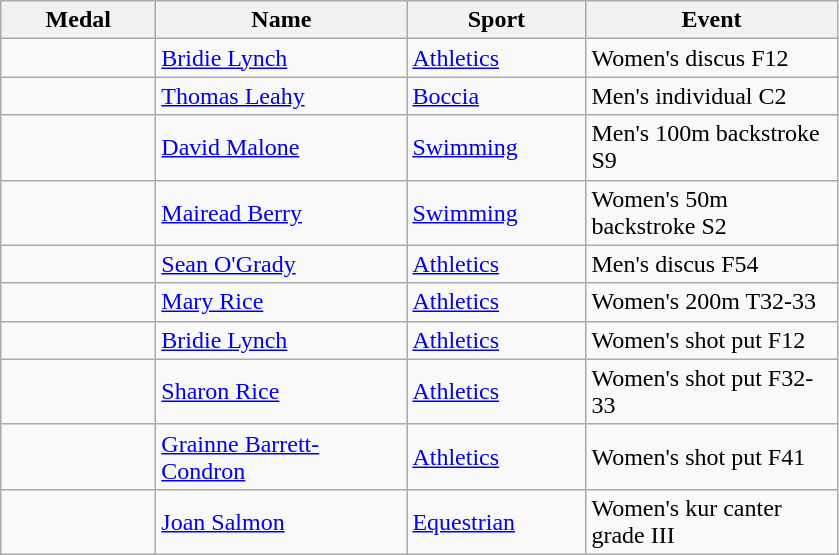<table class="wikitable">
<tr>
<th style="width:6em">Medal</th>
<th style="width:10em">Name</th>
<th style="width:7em">Sport</th>
<th style="width:10em">Event</th>
</tr>
<tr>
<td></td>
<td><a href='#'>Bridie Lynch</a></td>
<td><a href='#'>Athletics</a></td>
<td>Women's discus F12</td>
</tr>
<tr>
<td></td>
<td><a href='#'>Thomas Leahy</a></td>
<td><a href='#'>Boccia</a></td>
<td>Men's individual C2</td>
</tr>
<tr>
<td></td>
<td><a href='#'>David Malone</a></td>
<td><a href='#'>Swimming</a></td>
<td>Men's 100m backstroke S9</td>
</tr>
<tr>
<td></td>
<td><a href='#'>Mairead Berry</a></td>
<td><a href='#'>Swimming</a></td>
<td>Women's 50m backstroke S2</td>
</tr>
<tr>
<td></td>
<td><a href='#'>Sean O'Grady</a></td>
<td><a href='#'>Athletics</a></td>
<td>Men's discus F54</td>
</tr>
<tr>
<td></td>
<td><a href='#'>Mary Rice</a></td>
<td><a href='#'>Athletics</a></td>
<td>Women's 200m T32-33</td>
</tr>
<tr>
<td></td>
<td><a href='#'>Bridie Lynch</a></td>
<td><a href='#'>Athletics</a></td>
<td>Women's shot put F12</td>
</tr>
<tr>
<td></td>
<td><a href='#'>Sharon Rice</a></td>
<td><a href='#'>Athletics</a></td>
<td>Women's shot put F32-33</td>
</tr>
<tr>
<td></td>
<td><a href='#'>Grainne Barrett-Condron</a></td>
<td><a href='#'>Athletics</a></td>
<td>Women's shot put F41</td>
</tr>
<tr>
<td></td>
<td><a href='#'>Joan Salmon</a></td>
<td><a href='#'>Equestrian</a></td>
<td>Women's kur canter grade III</td>
</tr>
</table>
